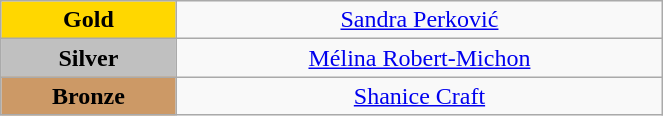<table class="wikitable" style=" text-align:center; " width="35%">
<tr>
<td bgcolor="gold"><strong>Gold</strong></td>
<td><a href='#'>Sandra Perković</a><br>  <small><em></em></small></td>
</tr>
<tr>
<td bgcolor="silver"><strong>Silver</strong></td>
<td><a href='#'>Mélina Robert-Michon</a><br>  <small><em></em></small></td>
</tr>
<tr>
<td bgcolor="CC9966"><strong>Bronze</strong></td>
<td><a href='#'>Shanice Craft</a><br>  <small><em></em></small></td>
</tr>
</table>
